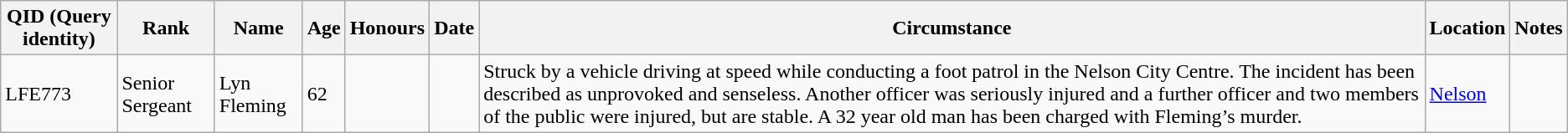<table class="wikitable sortable">
<tr>
<th>QID (Query identity)</th>
<th class="unsortable">Rank</th>
<th>Name</th>
<th>Age</th>
<th>Honours</th>
<th>Date</th>
<th class="unsortable">Circumstance</th>
<th>Location</th>
<th class="unsortable">Notes</th>
</tr>
<tr>
<td>LFE773</td>
<td>Senior Sergeant</td>
<td>Lyn Fleming</td>
<td>62</td>
<td></td>
<td></td>
<td>Struck by a vehicle driving at speed while conducting a foot patrol in the Nelson City Centre.  The incident has been described as unprovoked and senseless. Another officer was seriously injured and a further officer and two members of the public were injured, but are stable. A 32 year old man has been charged with Fleming’s murder.</td>
<td><a href='#'>Nelson</a></td>
<td></td>
</tr>
</table>
